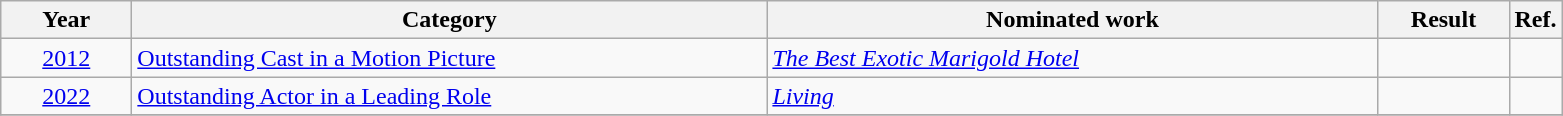<table class=wikitable>
<tr>
<th scope="col" style="width:5em;">Year</th>
<th scope="col" style="width:26em;">Category</th>
<th scope="col" style="width:25em;">Nominated work</th>
<th scope="col" style="width:5em;">Result</th>
<th>Ref.</th>
</tr>
<tr>
<td style="text-align:center;"><a href='#'>2012</a></td>
<td><a href='#'>Outstanding Cast in a Motion Picture</a></td>
<td><em><a href='#'>The Best Exotic Marigold Hotel</a></em></td>
<td></td>
<td style="text-align:center;"></td>
</tr>
<tr>
<td style="text-align:center;"><a href='#'>2022</a></td>
<td><a href='#'>Outstanding Actor in a Leading Role</a></td>
<td><em><a href='#'>Living</a></em></td>
<td></td>
<td style="text-align:center;"></td>
</tr>
<tr>
</tr>
</table>
